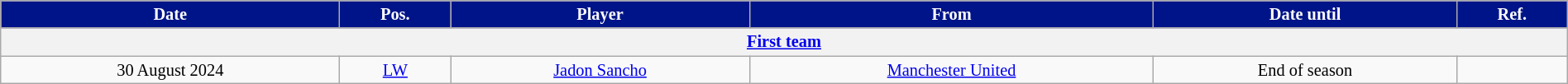<table class="wikitable" style="text-align:center; font-size:85%; width:100%;">
<tr>
<th style="background:#001489; color:#FFFFFF;">Date</th>
<th style="background:#001489; color:#FFFFFF;">Pos.</th>
<th style="background:#001489; color:#FFFFFF;">Player</th>
<th style="background:#001489; color:#FFFFFF;">From</th>
<th style="background:#001489; color:#FFFFFF;">Date until</th>
<th style="background:#001489; color:#FFFFFF;">Ref.</th>
</tr>
<tr>
<th colspan=6><a href='#'>First team</a></th>
</tr>
<tr>
<td>30 August 2024</td>
<td><a href='#'>LW</a></td>
<td> <a href='#'>Jadon Sancho</a></td>
<td> <a href='#'>Manchester United</a></td>
<td>End of season</td>
<td></td>
</tr>
</table>
